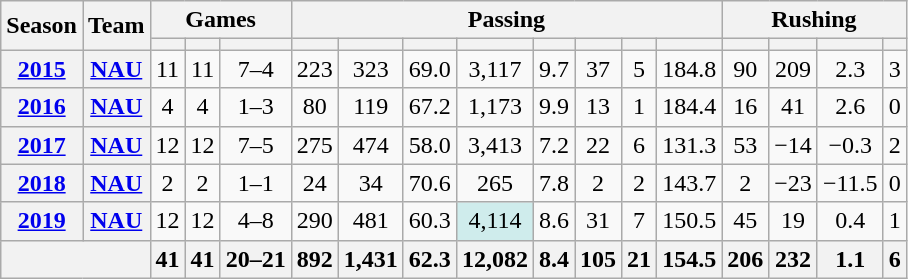<table class="wikitable" style="text-align:center;">
<tr>
<th rowspan="2">Season</th>
<th rowspan="2">Team</th>
<th colspan="3">Games</th>
<th colspan="8">Passing</th>
<th colspan="4">Rushing</th>
</tr>
<tr>
<th></th>
<th></th>
<th></th>
<th></th>
<th></th>
<th></th>
<th></th>
<th></th>
<th></th>
<th></th>
<th></th>
<th></th>
<th></th>
<th></th>
<th></th>
</tr>
<tr>
<th><a href='#'>2015</a></th>
<th><a href='#'>NAU</a></th>
<td>11</td>
<td>11</td>
<td>7–4</td>
<td>223</td>
<td>323</td>
<td>69.0</td>
<td>3,117</td>
<td>9.7</td>
<td>37</td>
<td>5</td>
<td>184.8</td>
<td>90</td>
<td>209</td>
<td>2.3</td>
<td>3</td>
</tr>
<tr>
<th><a href='#'>2016</a></th>
<th><a href='#'>NAU</a></th>
<td>4</td>
<td>4</td>
<td>1–3</td>
<td>80</td>
<td>119</td>
<td>67.2</td>
<td>1,173</td>
<td>9.9</td>
<td>13</td>
<td>1</td>
<td>184.4</td>
<td>16</td>
<td>41</td>
<td>2.6</td>
<td>0</td>
</tr>
<tr>
<th><a href='#'>2017</a></th>
<th><a href='#'>NAU</a></th>
<td>12</td>
<td>12</td>
<td>7–5</td>
<td>275</td>
<td>474</td>
<td>58.0</td>
<td>3,413</td>
<td>7.2</td>
<td>22</td>
<td>6</td>
<td>131.3</td>
<td>53</td>
<td>−14</td>
<td>−0.3</td>
<td>2</td>
</tr>
<tr>
<th><a href='#'>2018</a></th>
<th><a href='#'>NAU</a></th>
<td>2</td>
<td>2</td>
<td>1–1</td>
<td>24</td>
<td>34</td>
<td>70.6</td>
<td>265</td>
<td>7.8</td>
<td>2</td>
<td>2</td>
<td>143.7</td>
<td>2</td>
<td>−23</td>
<td>−11.5</td>
<td>0</td>
</tr>
<tr>
<th><a href='#'>2019</a></th>
<th><a href='#'>NAU</a></th>
<td>12</td>
<td>12</td>
<td>4–8</td>
<td>290</td>
<td>481</td>
<td>60.3</td>
<td style="background:#cfecec;">4,114</td>
<td>8.6</td>
<td>31</td>
<td>7</td>
<td>150.5</td>
<td>45</td>
<td>19</td>
<td>0.4</td>
<td>1</td>
</tr>
<tr>
<th colspan="2"></th>
<th>41</th>
<th>41</th>
<th>20–21</th>
<th>892</th>
<th>1,431</th>
<th>62.3</th>
<th>12,082</th>
<th>8.4</th>
<th>105</th>
<th>21</th>
<th>154.5</th>
<th>206</th>
<th>232</th>
<th>1.1</th>
<th>6</th>
</tr>
</table>
